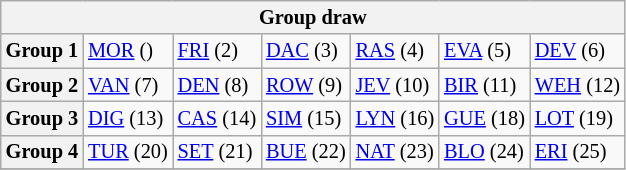<table class="wikitable" style="text-align:center; font-size:85%">
<tr>
<th colspan="7">Group draw</th>
</tr>
<tr>
<th>Group 1</th>
<td align="left"> <a href='#'>MOR</a> ()</td>
<td align="left"> <a href='#'>FRI</a> (2)</td>
<td align="left"> <a href='#'>DAC</a> (3)</td>
<td align="left"> <a href='#'>RAS</a> (4)</td>
<td align="left"> <a href='#'>EVA</a> (5)</td>
<td align="left"> <a href='#'>DEV</a> (6)</td>
</tr>
<tr>
<th>Group 2</th>
<td align="left"> <a href='#'>VAN</a> (7)</td>
<td align="left"> <a href='#'>DEN</a> (8)</td>
<td align="left"> <a href='#'>ROW</a> (9)</td>
<td align="left"> <a href='#'>JEV</a> (10)</td>
<td align="left"> <a href='#'>BIR</a> (11)</td>
<td align="left"> <a href='#'>WEH</a> (12)</td>
</tr>
<tr>
<th>Group 3</th>
<td align="left"> <a href='#'>DIG</a> (13)</td>
<td align="left"> <a href='#'>CAS</a> (14)</td>
<td align="left"> <a href='#'>SIM</a> (15)</td>
<td align="left"> <a href='#'>LYN</a> (16)</td>
<td align="left"> <a href='#'>GUE</a> (18)</td>
<td align="left"> <a href='#'>LOT</a> (19)</td>
</tr>
<tr>
<th>Group 4</th>
<td align="left"> <a href='#'>TUR</a> (20)</td>
<td align="left"> <a href='#'>SET</a> (21)</td>
<td align="left"> <a href='#'>BUE</a> (22)</td>
<td align="left"> <a href='#'>NAT</a> (23)</td>
<td align="left"> <a href='#'>BLO</a> (24)</td>
<td align="left"> <a href='#'>ERI</a> (25)</td>
</tr>
<tr>
</tr>
</table>
